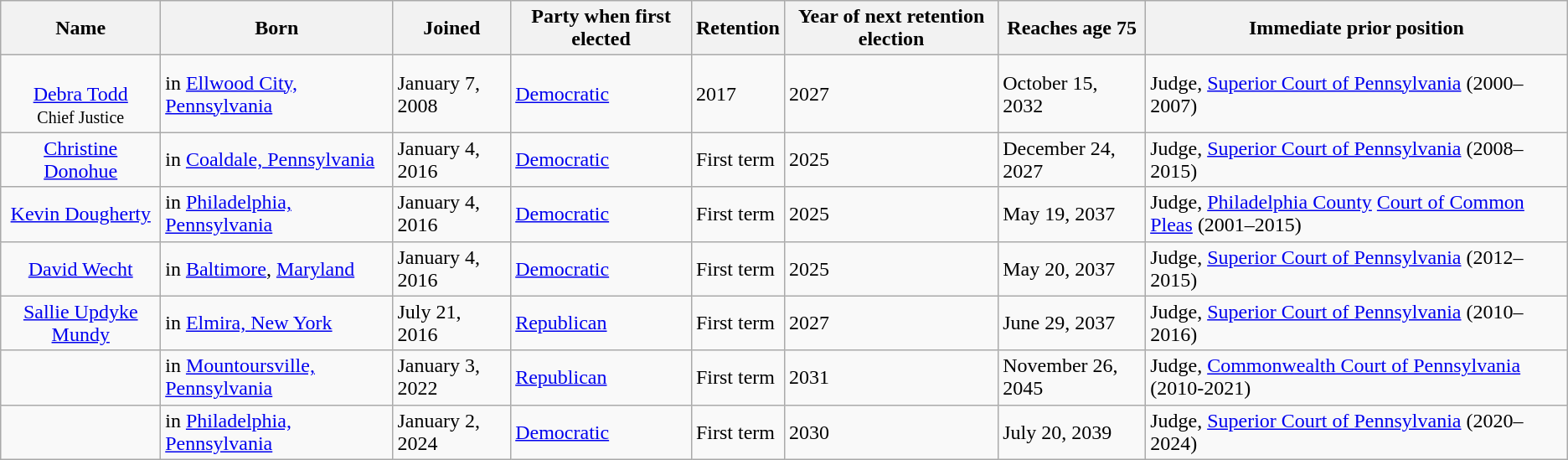<table class="wikitable sortable">
<tr>
<th>Name</th>
<th>Born</th>
<th>Joined</th>
<th>Party when first elected</th>
<th>Retention</th>
<th>Year of next retention election</th>
<th>Reaches age 75</th>
<th>Immediate prior position</th>
</tr>
<tr>
<td align="center"><br><a href='#'>Debra Todd</a> <br><small>Chief Justice</small></td>
<td> in <a href='#'>Ellwood City, Pennsylvania</a></td>
<td>January 7, 2008</td>
<td><a href='#'>Democratic</a></td>
<td>2017</td>
<td>2027</td>
<td>October 15, 2032</td>
<td>Judge, <a href='#'>Superior Court of Pennsylvania</a> (2000–2007)</td>
</tr>
<tr>
<td align="center"><a href='#'>Christine Donohue</a></td>
<td> in <a href='#'>Coaldale, Pennsylvania</a></td>
<td>January 4, 2016</td>
<td><a href='#'>Democratic</a></td>
<td>First term</td>
<td>2025</td>
<td>December 24, 2027</td>
<td>Judge, <a href='#'>Superior Court of Pennsylvania</a> (2008–2015)</td>
</tr>
<tr>
<td align="center"><a href='#'>Kevin Dougherty</a></td>
<td> in <a href='#'>Philadelphia, Pennsylvania</a></td>
<td>January 4, 2016</td>
<td><a href='#'>Democratic</a></td>
<td>First term</td>
<td>2025</td>
<td>May 19, 2037</td>
<td>Judge, <a href='#'>Philadelphia County</a> <a href='#'>Court of Common Pleas</a> (2001–2015)</td>
</tr>
<tr>
<td align="center"><a href='#'>David Wecht</a></td>
<td> in <a href='#'>Baltimore</a>, <a href='#'>Maryland</a></td>
<td>January 4, 2016</td>
<td><a href='#'>Democratic</a></td>
<td>First term</td>
<td>2025</td>
<td>May 20, 2037</td>
<td>Judge, <a href='#'>Superior Court of Pennsylvania</a> (2012–2015)</td>
</tr>
<tr>
<td align="center"><a href='#'>Sallie Updyke Mundy</a></td>
<td> in <a href='#'>Elmira, New York</a></td>
<td>July 21, 2016</td>
<td><a href='#'>Republican</a></td>
<td>First term</td>
<td>2027</td>
<td>June 29, 2037</td>
<td>Judge, <a href='#'>Superior Court of Pennsylvania</a> (2010–2016)</td>
</tr>
<tr>
<td align="center"></td>
<td> in <a href='#'>Mountoursville, Pennsylvania</a></td>
<td>January 3, 2022</td>
<td><a href='#'>Republican</a></td>
<td>First term</td>
<td>2031</td>
<td>November 26, 2045</td>
<td>Judge, <a href='#'>Commonwealth Court of Pennsylvania</a> (2010-2021)</td>
</tr>
<tr>
<td align="center"></td>
<td> in <a href='#'>Philadelphia, Pennsylvania</a></td>
<td>January 2, 2024</td>
<td><a href='#'>Democratic</a></td>
<td>First term</td>
<td>2030</td>
<td>July 20, 2039</td>
<td>Judge, <a href='#'>Superior Court of Pennsylvania</a> (2020–2024)</td>
</tr>
</table>
